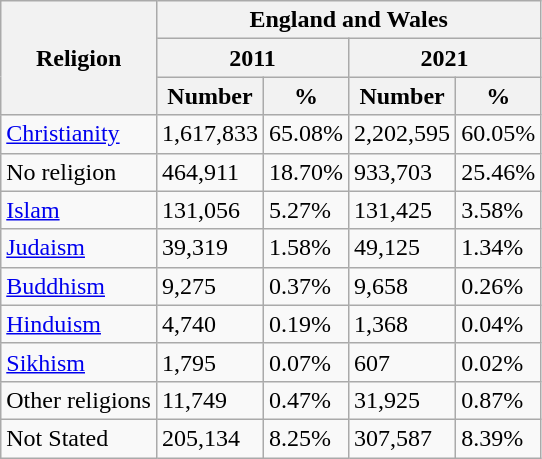<table class="sortable wikitable">
<tr>
<th rowspan="3">Religion</th>
<th colspan="4">England and Wales</th>
</tr>
<tr>
<th colspan="2">2011</th>
<th colspan="2">2021</th>
</tr>
<tr>
<th>Number</th>
<th>%</th>
<th>Number</th>
<th>%</th>
</tr>
<tr>
<td> <a href='#'>Christianity</a></td>
<td>1,617,833</td>
<td>65.08%</td>
<td>2,202,595</td>
<td>60.05%</td>
</tr>
<tr>
<td>No religion</td>
<td>464,911</td>
<td>18.70%</td>
<td>933,703</td>
<td>25.46%</td>
</tr>
<tr>
<td> <a href='#'>Islam</a></td>
<td>131,056</td>
<td>5.27%</td>
<td>131,425</td>
<td>3.58%</td>
</tr>
<tr>
<td> <a href='#'>Judaism</a></td>
<td>39,319</td>
<td>1.58%</td>
<td>49,125</td>
<td>1.34%</td>
</tr>
<tr>
<td> <a href='#'>Buddhism</a></td>
<td>9,275</td>
<td>0.37%</td>
<td>9,658</td>
<td>0.26%</td>
</tr>
<tr>
<td> <a href='#'>Hinduism</a></td>
<td>4,740</td>
<td>0.19%</td>
<td>1,368</td>
<td>0.04%</td>
</tr>
<tr>
<td> <a href='#'>Sikhism</a></td>
<td>1,795</td>
<td>0.07%</td>
<td>607</td>
<td>0.02%</td>
</tr>
<tr>
<td>Other religions</td>
<td>11,749</td>
<td>0.47%</td>
<td>31,925</td>
<td>0.87%</td>
</tr>
<tr>
<td>Not Stated</td>
<td>205,134</td>
<td>8.25%</td>
<td>307,587</td>
<td>8.39%</td>
</tr>
</table>
